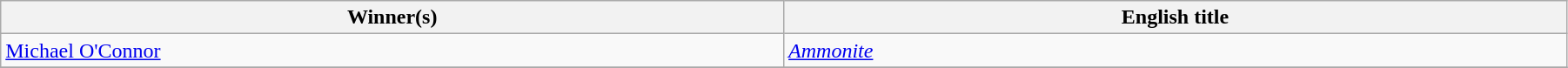<table class="wikitable" width="95%" cellpadding="5">
<tr>
<th width="18%">Winner(s)</th>
<th width="18%">English title</th>
</tr>
<tr>
<td> <a href='#'>Michael O'Connor</a></td>
<td><em><a href='#'>Ammonite</a></em></td>
</tr>
<tr>
</tr>
</table>
